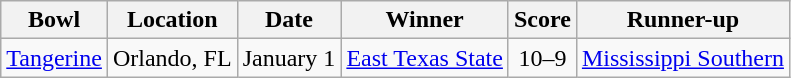<table class="wikitable">
<tr>
<th>Bowl</th>
<th>Location</th>
<th>Date</th>
<th>Winner</th>
<th>Score</th>
<th>Runner-up</th>
</tr>
<tr>
<td><a href='#'>Tangerine</a></td>
<td>Orlando, FL</td>
<td align=center>January 1</td>
<td align=center><a href='#'>East Texas State</a></td>
<td align=center>10–9</td>
<td align=center><a href='#'>Mississippi Southern</a></td>
</tr>
</table>
